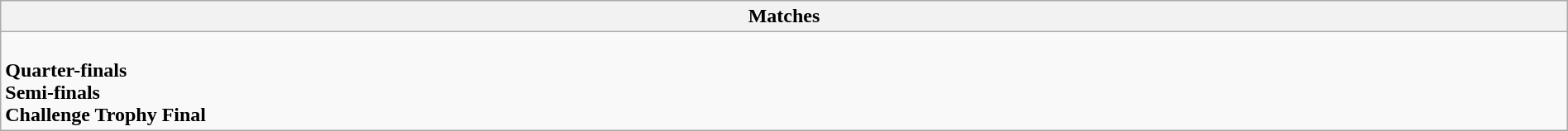<table class="wikitable collapsible collapsed" style="width:100%;">
<tr>
<th>Matches</th>
</tr>
<tr>
<td><br><strong>Quarter-finals</strong>



<br><strong>Semi-finals</strong>

<br><strong>Challenge Trophy Final</strong>
</td>
</tr>
</table>
